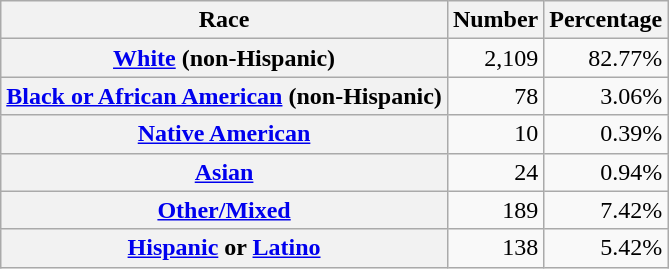<table class="wikitable" style="text-align:right">
<tr>
<th scope="col">Race</th>
<th scope="col">Number</th>
<th scope="col">Percentage</th>
</tr>
<tr>
<th scope="row"><a href='#'>White</a> (non-Hispanic)</th>
<td>2,109</td>
<td>82.77%</td>
</tr>
<tr>
<th scope="row"><a href='#'>Black or African American</a> (non-Hispanic)</th>
<td>78</td>
<td>3.06%</td>
</tr>
<tr>
<th scope="row"><a href='#'>Native American</a></th>
<td>10</td>
<td>0.39%</td>
</tr>
<tr>
<th scope="row"><a href='#'>Asian</a></th>
<td>24</td>
<td>0.94%</td>
</tr>
<tr>
<th scope="row"><a href='#'>Other/Mixed</a></th>
<td>189</td>
<td>7.42%</td>
</tr>
<tr>
<th scope="row"><a href='#'>Hispanic</a> or <a href='#'>Latino</a></th>
<td>138</td>
<td>5.42%</td>
</tr>
</table>
